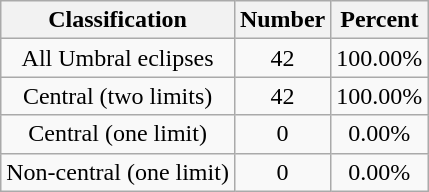<table class="wikitable sortable">
<tr align=center>
<th>Classification</th>
<th>Number</th>
<th>Percent</th>
</tr>
<tr align=center>
<td>All Umbral eclipses</td>
<td>42</td>
<td>100.00%</td>
</tr>
<tr align=center>
<td>Central (two limits)</td>
<td>42</td>
<td>100.00%</td>
</tr>
<tr align=center>
<td>Central (one limit)</td>
<td>0</td>
<td>0.00%</td>
</tr>
<tr align=center>
<td>Non-central (one limit)</td>
<td>0</td>
<td>0.00%</td>
</tr>
</table>
